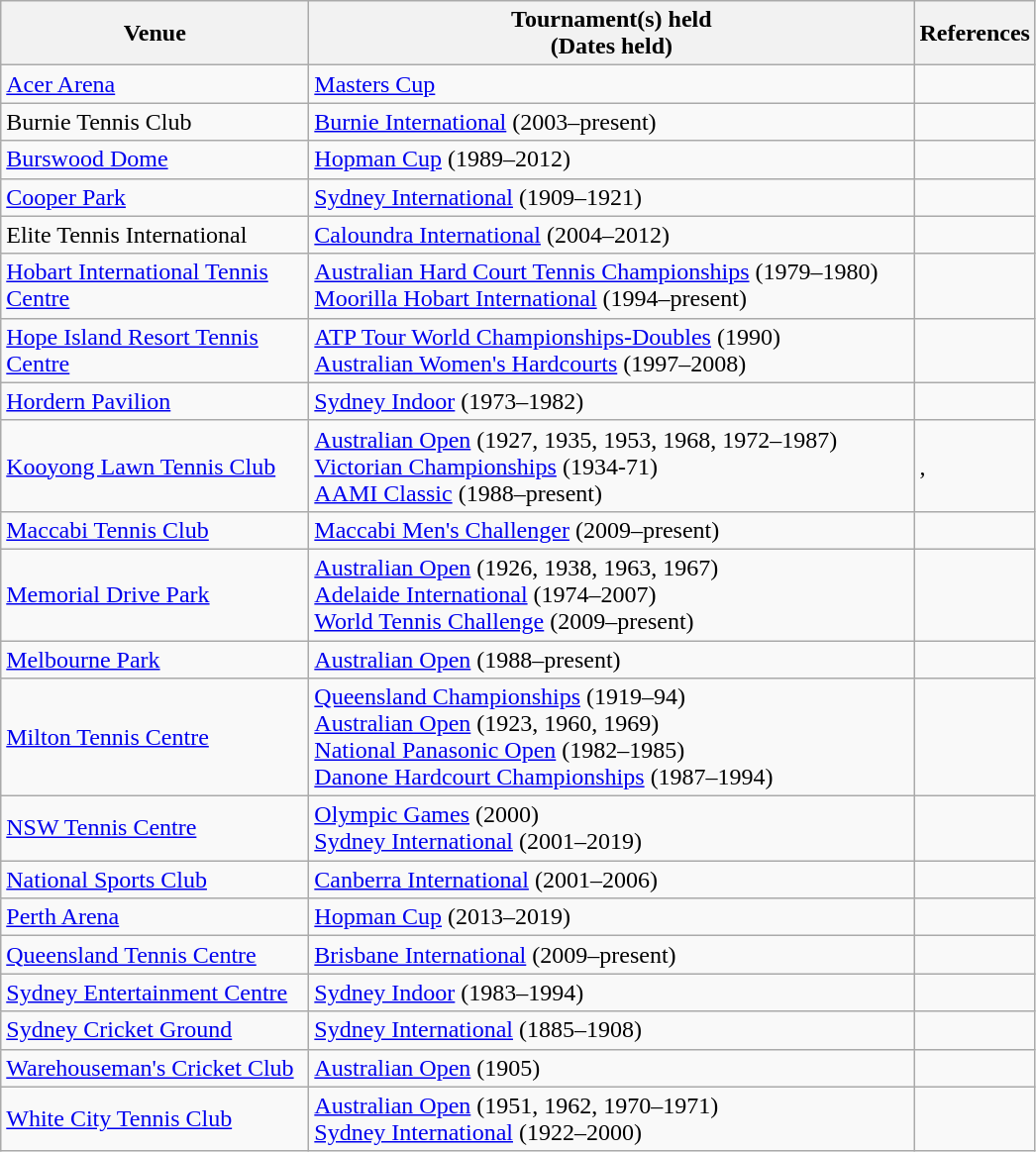<table class=wikitable>
<tr>
<th width=200>Venue</th>
<th width=400>Tournament(s) held<br>(Dates held)</th>
<th width=50>References</th>
</tr>
<tr>
<td><a href='#'>Acer Arena</a></td>
<td><a href='#'>Masters Cup</a></td>
<td></td>
</tr>
<tr>
<td>Burnie Tennis Club</td>
<td><a href='#'>Burnie International</a> (2003–present)</td>
<td></td>
</tr>
<tr>
<td><a href='#'>Burswood Dome</a></td>
<td><a href='#'>Hopman Cup</a> (1989–2012)</td>
<td></td>
</tr>
<tr>
<td><a href='#'>Cooper Park</a></td>
<td><a href='#'>Sydney International</a> (1909–1921)</td>
<td></td>
</tr>
<tr>
<td>Elite Tennis International</td>
<td><a href='#'>Caloundra International</a> (2004–2012)</td>
<td></td>
</tr>
<tr>
<td><a href='#'>Hobart International Tennis Centre</a></td>
<td><a href='#'>Australian Hard Court Tennis Championships</a> (1979–1980)<br><a href='#'>Moorilla Hobart International</a> (1994–present)</td>
<td></td>
</tr>
<tr>
<td><a href='#'>Hope Island Resort Tennis Centre</a></td>
<td><a href='#'>ATP Tour World Championships-Doubles</a> (1990)<br><a href='#'>Australian Women's Hardcourts</a> (1997–2008)</td>
<td></td>
</tr>
<tr>
<td><a href='#'>Hordern Pavilion</a></td>
<td><a href='#'>Sydney Indoor</a> (1973–1982)</td>
<td></td>
</tr>
<tr>
<td><a href='#'>Kooyong Lawn Tennis Club</a></td>
<td><a href='#'>Australian Open</a> (1927, 1935, 1953, 1968, 1972–1987)<br> <a href='#'>Victorian Championships</a> (1934-71)<br><a href='#'>AAMI Classic</a> (1988–present)</td>
<td>, </td>
</tr>
<tr>
<td><a href='#'>Maccabi Tennis Club</a></td>
<td><a href='#'>Maccabi Men's Challenger</a> (2009–present)</td>
<td></td>
</tr>
<tr>
<td><a href='#'>Memorial Drive Park</a></td>
<td><a href='#'>Australian Open</a> (1926, 1938, 1963, 1967)<br><a href='#'>Adelaide International</a> (1974–2007)<br><a href='#'>World Tennis Challenge</a> (2009–present)</td>
<td></td>
</tr>
<tr>
<td><a href='#'>Melbourne Park</a></td>
<td><a href='#'>Australian Open</a> (1988–present)</td>
<td></td>
</tr>
<tr>
<td><a href='#'>Milton Tennis Centre</a></td>
<td><a href='#'>Queensland Championships</a> (1919–94)<br> <a href='#'>Australian Open</a> (1923, 1960, 1969)<br><a href='#'>National Panasonic Open</a> (1982–1985)<br><a href='#'>Danone Hardcourt Championships</a> (1987–1994)</td>
<td></td>
</tr>
<tr>
<td><a href='#'>NSW Tennis Centre</a></td>
<td><a href='#'>Olympic Games</a> (2000)<br><a href='#'>Sydney International</a> (2001–2019)</td>
<td></td>
</tr>
<tr>
<td><a href='#'>National Sports Club</a></td>
<td><a href='#'>Canberra International</a> (2001–2006)</td>
<td></td>
</tr>
<tr>
<td><a href='#'>Perth Arena</a></td>
<td><a href='#'>Hopman Cup</a> (2013–2019)</td>
<td></td>
</tr>
<tr>
<td><a href='#'>Queensland Tennis Centre</a></td>
<td><a href='#'>Brisbane International</a> (2009–present)</td>
<td></td>
</tr>
<tr>
<td><a href='#'>Sydney Entertainment Centre</a></td>
<td><a href='#'>Sydney Indoor</a> (1983–1994)</td>
<td></td>
</tr>
<tr>
<td><a href='#'>Sydney Cricket Ground</a></td>
<td><a href='#'>Sydney International</a> (1885–1908)</td>
<td></td>
</tr>
<tr>
<td><a href='#'>Warehouseman's Cricket Club</a></td>
<td><a href='#'>Australian Open</a> (1905)</td>
<td></td>
</tr>
<tr>
<td><a href='#'>White City Tennis Club</a></td>
<td><a href='#'>Australian Open</a> (1951, 1962, 1970–1971)<br><a href='#'>Sydney International</a> (1922–2000)</td>
<td></td>
</tr>
</table>
